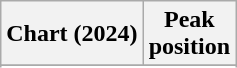<table class="wikitable sortable plainrowheaders" style="text-align:center">
<tr>
<th scope="col">Chart (2024)</th>
<th scope="col">Peak<br>position</th>
</tr>
<tr>
</tr>
<tr>
</tr>
<tr>
</tr>
<tr>
</tr>
<tr>
</tr>
<tr>
</tr>
<tr>
</tr>
<tr>
</tr>
</table>
